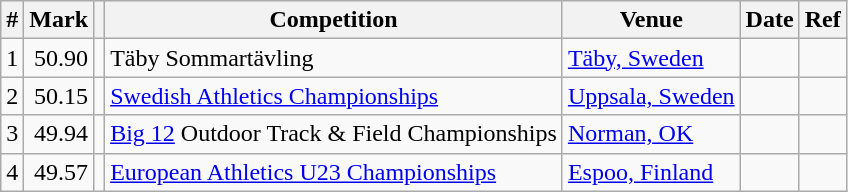<table class="wikitable sortable">
<tr>
<th>#</th>
<th>Mark</th>
<th class=unsortable></th>
<th>Competition</th>
<th>Venue</th>
<th>Date</th>
<th>Ref</th>
</tr>
<tr>
<td align=center>1</td>
<td align=right>50.90</td>
<td></td>
<td>Täby Sommartävling</td>
<td><a href='#'>Täby, Sweden</a></td>
<td align=right></td>
<td></td>
</tr>
<tr>
<td align=center>2</td>
<td align=right>50.15</td>
<td></td>
<td><a href='#'>Swedish Athletics Championships</a></td>
<td><a href='#'>Uppsala, Sweden</a></td>
<td align=right><a href='#'></a></td>
<td></td>
</tr>
<tr>
<td align=center>3</td>
<td align=right>49.94</td>
<td></td>
<td><a href='#'>Big 12</a> Outdoor Track & Field Championships</td>
<td><a href='#'>Norman, OK</a></td>
<td align=right></td>
<td></td>
</tr>
<tr>
<td align=center>4</td>
<td align=right>49.57</td>
<td></td>
<td><a href='#'>European Athletics U23 Championships</a></td>
<td><a href='#'>Espoo, Finland</a></td>
<td align=right><a href='#'></a></td>
<td></td>
</tr>
</table>
